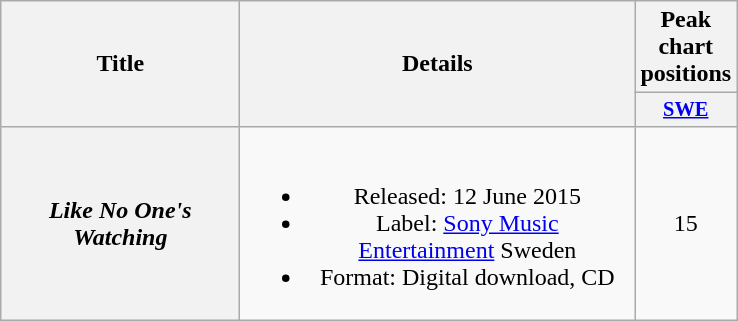<table class="wikitable plainrowheaders" style="text-align:center;">
<tr>
<th scope="col" rowspan="2" style="width:9.5em;">Title</th>
<th scope="col" rowspan="2" style="width:16em;">Details</th>
<th scope="col">Peak chart positions</th>
</tr>
<tr>
<th scope="col" style="width:3em;font-size:85%;"><a href='#'>SWE</a><br></th>
</tr>
<tr>
<th scope="row"><em>Like No One's Watching</em></th>
<td><br><ul><li>Released: 12 June 2015</li><li>Label: <a href='#'>Sony Music Entertainment</a> Sweden</li><li>Format: Digital download, CD</li></ul></td>
<td>15</td>
</tr>
</table>
